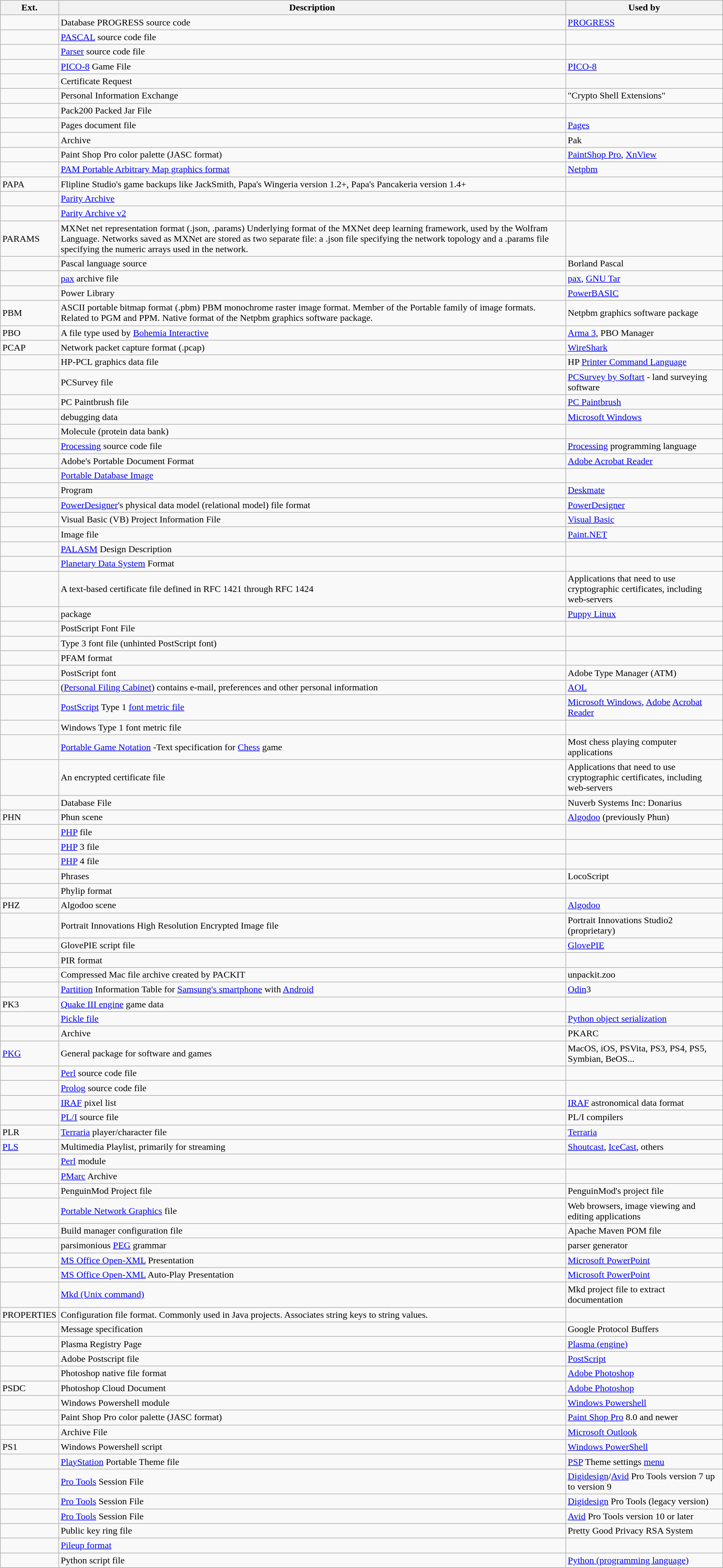<table class="wikitable">
<tr>
<th scope="col">Ext.</th>
<th scope="col">Description</th>
<th scope="col">Used by</th>
</tr>
<tr>
<td></td>
<td>Database PROGRESS source code</td>
<td><a href='#'>PROGRESS</a></td>
</tr>
<tr>
<td></td>
<td><a href='#'>PASCAL</a> source code file</td>
<td></td>
</tr>
<tr>
<td></td>
<td><a href='#'>Parser</a> source code file</td>
<td></td>
</tr>
<tr>
<td></td>
<td><a href='#'>PICO-8</a> Game File</td>
<td><a href='#'>PICO-8</a></td>
</tr>
<tr>
<td></td>
<td>Certificate Request</td>
<td></td>
</tr>
<tr>
<td></td>
<td>Personal Information Exchange</td>
<td>"Crypto Shell Extensions"</td>
</tr>
<tr>
<td></td>
<td>Pack200 Packed Jar File</td>
<td></td>
</tr>
<tr>
<td></td>
<td>Pages document file</td>
<td><a href='#'>Pages</a></td>
</tr>
<tr>
<td></td>
<td>Archive</td>
<td>Pak</td>
</tr>
<tr>
<td></td>
<td>Paint Shop Pro color palette (JASC format)</td>
<td><a href='#'>PaintShop Pro</a>, <a href='#'>XnView</a></td>
</tr>
<tr>
<td></td>
<td><a href='#'>PAM Portable Arbitrary Map graphics format</a></td>
<td><a href='#'>Netpbm</a></td>
</tr>
<tr>
<td>PAPA</td>
<td>Flipline Studio's game backups like JackSmith, Papa's Wingeria version 1.2+, Papa's Pancakeria version 1.4+</td>
<td></td>
</tr>
<tr>
<td></td>
<td><a href='#'>Parity Archive</a></td>
<td></td>
</tr>
<tr>
<td></td>
<td><a href='#'>Parity Archive v2</a></td>
<td></td>
</tr>
<tr>
<td>PARAMS</td>
<td>MXNet net representation format (.json, .params) Underlying format of the MXNet deep learning framework, used by the Wolfram Language. Networks saved as MXNet are stored as two separate file: a .json file specifying the network topology and a .params file specifying the numeric arrays used in the network.</td>
<td></td>
</tr>
<tr>
<td></td>
<td>Pascal language source</td>
<td>Borland Pascal</td>
</tr>
<tr>
<td></td>
<td><a href='#'>pax</a> archive file</td>
<td><a href='#'>pax</a>, <a href='#'>GNU Tar</a></td>
</tr>
<tr>
<td></td>
<td>Power Library</td>
<td><a href='#'>PowerBASIC</a></td>
</tr>
<tr>
<td>PBM</td>
<td>ASCII portable bitmap format (.pbm) PBM monochrome raster image format. Member of the Portable family of image formats. Related to PGM and PPM. Native format of the Netpbm graphics software package.</td>
<td>Netpbm graphics software package</td>
</tr>
<tr>
<td>PBO</td>
<td>A file type used by <a href='#'>Bohemia Interactive</a></td>
<td><a href='#'>Arma 3</a>, PBO Manager</td>
</tr>
<tr>
<td>PCAP</td>
<td>Network packet capture format (.pcap)</td>
<td><a href='#'>WireShark</a></td>
</tr>
<tr>
<td></td>
<td>HP-PCL graphics data file</td>
<td>HP <a href='#'>Printer Command Language</a></td>
</tr>
<tr>
<td></td>
<td>PCSurvey file</td>
<td><a href='#'>PCSurvey by Softart</a> - land surveying software</td>
</tr>
<tr>
<td></td>
<td>PC Paintbrush file</td>
<td><a href='#'>PC Paintbrush</a></td>
</tr>
<tr>
<td></td>
<td>debugging data</td>
<td><a href='#'>Microsoft Windows</a></td>
</tr>
<tr>
<td></td>
<td>Molecule (protein data bank)</td>
<td></td>
</tr>
<tr>
<td></td>
<td><a href='#'>Processing</a> source code file</td>
<td><a href='#'>Processing</a> programming language</td>
</tr>
<tr>
<td></td>
<td>Adobe's Portable Document Format</td>
<td><a href='#'>Adobe Acrobat Reader</a></td>
</tr>
<tr>
<td></td>
<td><a href='#'>Portable Database Image</a></td>
<td></td>
</tr>
<tr>
<td></td>
<td>Program</td>
<td><a href='#'>Deskmate</a></td>
</tr>
<tr>
<td></td>
<td><a href='#'>PowerDesigner</a>'s physical data model (relational model) file format</td>
<td><a href='#'>PowerDesigner</a></td>
</tr>
<tr>
<td></td>
<td>Visual Basic (VB) Project Information File</td>
<td><a href='#'>Visual Basic</a></td>
</tr>
<tr>
<td></td>
<td>Image file</td>
<td><a href='#'>Paint.NET</a></td>
</tr>
<tr>
<td></td>
<td><a href='#'>PALASM</a> Design Description</td>
<td></td>
</tr>
<tr>
<td></td>
<td><a href='#'>Planetary Data System</a> Format</td>
<td></td>
</tr>
<tr>
<td></td>
<td>A text-based certificate file defined in RFC 1421 through RFC 1424</td>
<td>Applications that need to use cryptographic certificates, including web-servers</td>
</tr>
<tr>
<td></td>
<td>package</td>
<td><a href='#'>Puppy Linux</a></td>
</tr>
<tr>
<td></td>
<td>PostScript Font File</td>
<td></td>
</tr>
<tr>
<td></td>
<td>Type 3 font file (unhinted PostScript font)</td>
<td></td>
</tr>
<tr>
<td></td>
<td>PFAM format</td>
<td></td>
</tr>
<tr>
<td></td>
<td>PostScript font</td>
<td>Adobe Type Manager (ATM)</td>
</tr>
<tr>
<td></td>
<td>(<a href='#'>Personal Filing Cabinet</a>) contains e-mail, preferences and other personal information</td>
<td><a href='#'>AOL</a></td>
</tr>
<tr>
<td></td>
<td><a href='#'>PostScript</a> Type 1 <a href='#'>font metric file</a></td>
<td><a href='#'>Microsoft Windows</a>, <a href='#'>Adobe</a> <a href='#'>Acrobat Reader</a></td>
</tr>
<tr>
<td></td>
<td>Windows Type 1 font metric file</td>
<td></td>
</tr>
<tr>
<td></td>
<td><a href='#'>Portable Game Notation</a> -Text specification for <a href='#'>Chess</a> game</td>
<td>Most chess playing computer applications</td>
</tr>
<tr>
<td></td>
<td>An encrypted certificate file</td>
<td>Applications that need to use cryptographic certificates, including web-servers</td>
</tr>
<tr>
<td></td>
<td>Database File</td>
<td>Nuverb Systems Inc: Donarius</td>
</tr>
<tr>
<td>PHN</td>
<td>Phun scene</td>
<td><a href='#'>Algodoo</a> (previously Phun)</td>
</tr>
<tr>
<td></td>
<td><a href='#'>PHP</a> file</td>
<td></td>
</tr>
<tr>
<td></td>
<td><a href='#'>PHP</a> 3 file</td>
<td></td>
</tr>
<tr>
<td></td>
<td><a href='#'>PHP</a> 4 file</td>
<td></td>
</tr>
<tr>
<td></td>
<td>Phrases</td>
<td>LocoScript</td>
</tr>
<tr>
<td></td>
<td>Phylip format</td>
<td></td>
</tr>
<tr>
<td>PHZ</td>
<td>Algodoo scene</td>
<td><a href='#'>Algodoo</a></td>
</tr>
<tr>
<td></td>
<td>Portrait Innovations High Resolution Encrypted Image file</td>
<td>Portrait Innovations Studio2 (proprietary)</td>
</tr>
<tr>
<td></td>
<td>GlovePIE script file</td>
<td><a href='#'>GlovePIE</a></td>
</tr>
<tr>
<td></td>
<td>PIR format</td>
<td></td>
</tr>
<tr>
<td></td>
<td>Compressed Mac file archive created by PACKIT</td>
<td>unpackit.zoo</td>
</tr>
<tr>
<td></td>
<td><a href='#'>Partition</a> Information Table for <a href='#'>Samsung's smartphone</a> with <a href='#'>Android</a></td>
<td><a href='#'>Odin</a>3</td>
</tr>
<tr>
<td>PK3</td>
<td><a href='#'>Quake III engine</a> game data</td>
<td></td>
</tr>
<tr>
<td></td>
<td><a href='#'>Pickle file</a></td>
<td><a href='#'>Python object serialization</a></td>
</tr>
<tr>
<td></td>
<td>Archive</td>
<td>PKARC</td>
</tr>
<tr>
<td><a href='#'>PKG</a></td>
<td>General package for software and games</td>
<td>MacOS, iOS, PSVita, PS3, PS4, PS5, Symbian, BeOS...</td>
</tr>
<tr>
<td></td>
<td><a href='#'>Perl</a> source code file</td>
<td></td>
</tr>
<tr>
<td></td>
<td><a href='#'>Prolog</a> source code file</td>
<td></td>
</tr>
<tr>
<td></td>
<td><a href='#'>IRAF</a> pixel list</td>
<td><a href='#'>IRAF</a> astronomical data format</td>
</tr>
<tr>
<td></td>
<td><a href='#'>PL/I</a> source file</td>
<td>PL/I compilers</td>
</tr>
<tr>
<td>PLR</td>
<td><a href='#'>Terraria</a> player/character file</td>
<td><a href='#'>Terraria</a></td>
</tr>
<tr>
<td><a href='#'>PLS</a></td>
<td>Multimedia Playlist, primarily for streaming</td>
<td><a href='#'>Shoutcast</a>, <a href='#'>IceCast</a>, others</td>
</tr>
<tr>
<td></td>
<td><a href='#'>Perl</a> module</td>
<td></td>
</tr>
<tr>
<td></td>
<td><a href='#'>PMarc</a> Archive</td>
<td></td>
</tr>
<tr>
<td></td>
<td>PenguinMod Project file</td>
<td>PenguinMod's project file</td>
</tr>
<tr>
<td></td>
<td><a href='#'>Portable Network Graphics</a> file</td>
<td>Web browsers, image viewing and editing applications</td>
</tr>
<tr>
<td></td>
<td>Build manager configuration file</td>
<td>Apache Maven POM file</td>
</tr>
<tr>
<td></td>
<td>parsimonious <a href='#'>PEG</a> grammar</td>
<td> parser generator</td>
</tr>
<tr>
<td></td>
<td><a href='#'>MS Office Open-XML</a> Presentation</td>
<td><a href='#'>Microsoft PowerPoint</a></td>
</tr>
<tr>
<td></td>
<td><a href='#'>MS Office Open-XML</a> Auto-Play Presentation</td>
<td><a href='#'>Microsoft PowerPoint</a></td>
</tr>
<tr>
<td></td>
<td><a href='#'>Mkd (Unix command)</a></td>
<td>Mkd project file to extract documentation</td>
</tr>
<tr>
<td>PROPERTIES</td>
<td>Configuration file format. Commonly used in Java projects. Associates string keys to string values.</td>
<td></td>
</tr>
<tr>
<td></td>
<td>Message specification</td>
<td>Google Protocol Buffers</td>
</tr>
<tr>
<td></td>
<td>Plasma Registry Page</td>
<td><a href='#'>Plasma (engine)</a></td>
</tr>
<tr>
<td></td>
<td>Adobe Postscript file</td>
<td><a href='#'>PostScript</a></td>
</tr>
<tr>
<td></td>
<td>Photoshop native file format</td>
<td><a href='#'>Adobe Photoshop</a></td>
</tr>
<tr>
<td>PSDC</td>
<td>Photoshop Cloud Document</td>
<td><a href='#'>Adobe Photoshop</a></td>
</tr>
<tr>
<td></td>
<td>Windows Powershell module</td>
<td><a href='#'>Windows Powershell</a></td>
</tr>
<tr>
<td></td>
<td>Paint Shop Pro color palette (JASC format)</td>
<td><a href='#'>Paint Shop Pro</a> 8.0 and newer</td>
</tr>
<tr>
<td></td>
<td>Archive File</td>
<td><a href='#'>Microsoft Outlook</a></td>
</tr>
<tr>
<td>PS1</td>
<td>Windows Powershell script</td>
<td><a href='#'>Windows PowerShell</a></td>
</tr>
<tr>
<td></td>
<td><a href='#'>PlayStation</a> Portable Theme file</td>
<td><a href='#'>PSP</a> Theme settings <a href='#'>menu</a></td>
</tr>
<tr>
<td></td>
<td><a href='#'>Pro Tools</a> Session File</td>
<td><a href='#'>Digidesign</a>/<a href='#'>Avid</a> Pro Tools version 7 up to version 9</td>
</tr>
<tr>
<td></td>
<td><a href='#'>Pro Tools</a> Session File</td>
<td><a href='#'>Digidesign</a> Pro Tools (legacy version)</td>
</tr>
<tr>
<td></td>
<td><a href='#'>Pro Tools</a> Session File</td>
<td><a href='#'>Avid</a> Pro Tools version 10 or later</td>
</tr>
<tr>
<td></td>
<td>Public key ring file</td>
<td>Pretty Good Privacy RSA System</td>
</tr>
<tr>
<td></td>
<td><a href='#'>Pileup format</a></td>
<td></td>
</tr>
<tr>
<td></td>
<td>Python script file</td>
<td><a href='#'>Python (programming language)</a></td>
</tr>
</table>
